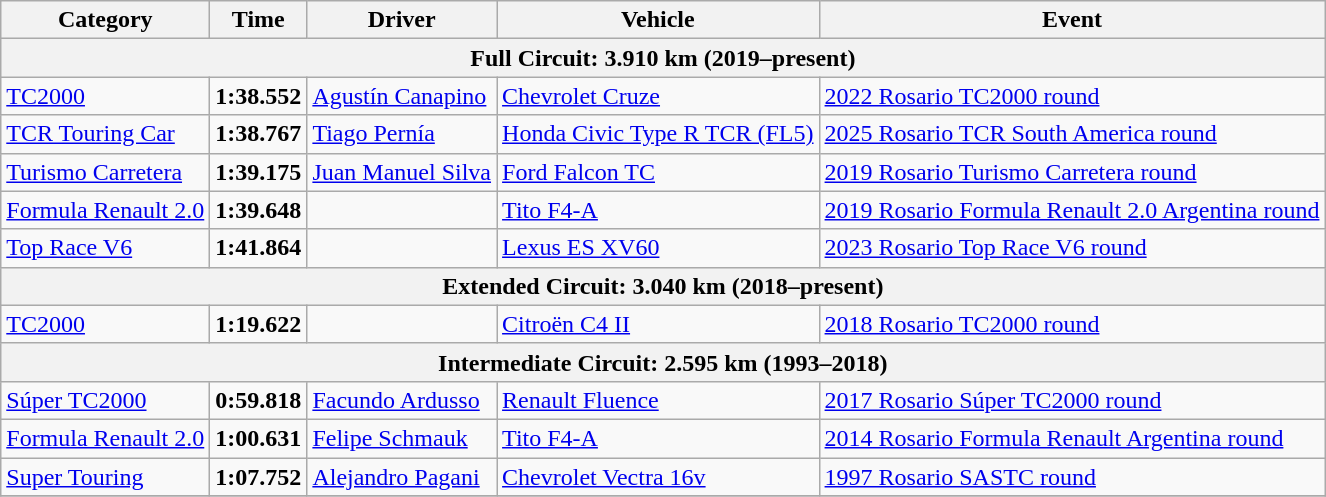<table class="wikitable">
<tr>
<th>Category</th>
<th>Time</th>
<th>Driver</th>
<th>Vehicle</th>
<th>Event</th>
</tr>
<tr>
<th colspan=5>Full Circuit: 3.910 km (2019–present)</th>
</tr>
<tr>
<td><a href='#'>TC2000</a></td>
<td><strong>1:38.552</strong></td>
<td><a href='#'>Agustín Canapino</a></td>
<td><a href='#'>Chevrolet Cruze</a></td>
<td><a href='#'>2022 Rosario TC2000 round</a></td>
</tr>
<tr>
<td><a href='#'>TCR Touring Car</a></td>
<td><strong>1:38.767</strong></td>
<td><a href='#'>Tiago Pernía</a></td>
<td><a href='#'>Honda Civic Type R TCR (FL5)</a></td>
<td><a href='#'>2025 Rosario TCR South America round</a></td>
</tr>
<tr>
<td><a href='#'>Turismo Carretera</a></td>
<td><strong>1:39.175</strong></td>
<td><a href='#'>Juan Manuel Silva</a></td>
<td><a href='#'>Ford Falcon TC</a></td>
<td><a href='#'>2019 Rosario Turismo Carretera round</a></td>
</tr>
<tr>
<td><a href='#'>Formula Renault 2.0</a></td>
<td><strong>1:39.648</strong></td>
<td></td>
<td><a href='#'>Tito F4-A</a></td>
<td><a href='#'>2019 Rosario Formula Renault 2.0 Argentina round</a></td>
</tr>
<tr>
<td><a href='#'>Top Race V6</a></td>
<td><strong>1:41.864</strong></td>
<td></td>
<td><a href='#'>Lexus ES XV60</a></td>
<td><a href='#'>2023 Rosario Top Race V6 round</a></td>
</tr>
<tr>
<th colspan=5>Extended Circuit: 3.040 km (2018–present)</th>
</tr>
<tr>
<td><a href='#'>TC2000</a></td>
<td><strong>1:19.622</strong></td>
<td></td>
<td><a href='#'>Citroën C4 II</a></td>
<td><a href='#'>2018 Rosario TC2000 round</a></td>
</tr>
<tr>
<th colspan=5>Intermediate Circuit: 2.595 km (1993–2018)</th>
</tr>
<tr>
<td><a href='#'>Súper TC2000</a></td>
<td><strong>0:59.818</strong></td>
<td><a href='#'>Facundo Ardusso</a></td>
<td><a href='#'>Renault Fluence</a></td>
<td><a href='#'>2017 Rosario Súper TC2000 round</a></td>
</tr>
<tr>
<td><a href='#'>Formula Renault 2.0</a></td>
<td><strong>1:00.631</strong></td>
<td><a href='#'>Felipe Schmauk</a></td>
<td><a href='#'>Tito F4-A</a></td>
<td><a href='#'>2014 Rosario Formula Renault Argentina round</a></td>
</tr>
<tr>
<td><a href='#'>Super Touring</a></td>
<td><strong>1:07.752</strong></td>
<td><a href='#'>Alejandro Pagani</a></td>
<td><a href='#'>Chevrolet Vectra 16v</a></td>
<td><a href='#'>1997 Rosario SASTC round</a></td>
</tr>
<tr>
</tr>
</table>
